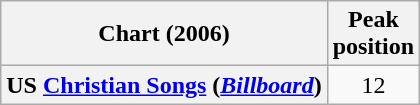<table class="wikitable plainrowheaders" style="text-align:center">
<tr>
<th scope="col">Chart (2006)</th>
<th scope="col">Peak<br>position</th>
</tr>
<tr>
<th scope="row">US <a href='#'>Christian Songs</a> (<em><a href='#'>Billboard</a></em>)</th>
<td>12</td>
</tr>
</table>
